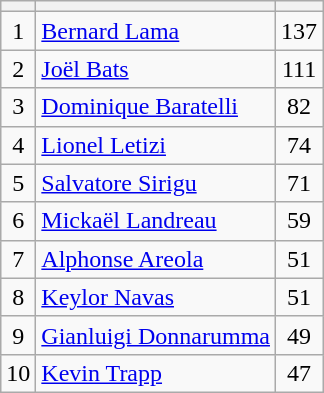<table class="wikitable plainrowheaders sortable" style="text-align:center">
<tr>
<th></th>
<th></th>
<th></th>
</tr>
<tr>
<td>1</td>
<td align="left"> <a href='#'>Bernard Lama</a></td>
<td>137</td>
</tr>
<tr>
<td>2</td>
<td align="left"> <a href='#'>Joël Bats</a></td>
<td>111</td>
</tr>
<tr>
<td>3</td>
<td align="left"> <a href='#'>Dominique Baratelli</a></td>
<td>82</td>
</tr>
<tr>
<td>4</td>
<td align="left"> <a href='#'>Lionel Letizi</a></td>
<td>74</td>
</tr>
<tr>
<td>5</td>
<td align="left"> <a href='#'>Salvatore Sirigu</a></td>
<td>71</td>
</tr>
<tr>
<td>6</td>
<td align="left"> <a href='#'>Mickaël Landreau</a></td>
<td>59</td>
</tr>
<tr>
<td>7</td>
<td align="left"> <a href='#'>Alphonse Areola</a></td>
<td>51</td>
</tr>
<tr>
<td>8</td>
<td align="left"> <a href='#'>Keylor Navas</a></td>
<td>51</td>
</tr>
<tr>
<td>9</td>
<td align="left"> <a href='#'>Gianluigi Donnarumma</a></td>
<td>49</td>
</tr>
<tr>
<td>10</td>
<td align="left"> <a href='#'>Kevin Trapp</a></td>
<td>47</td>
</tr>
</table>
